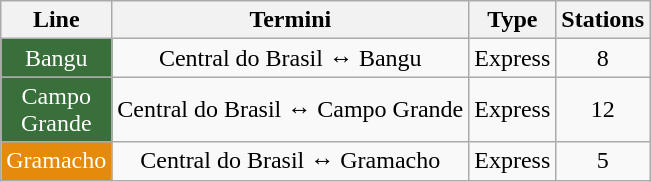<table class="wikitable">
<tr>
<th align="center" width="60px">Line</th>
<th align="center">Termini</th>
<th align="center">Type</th>
<th align="center">Stations</th>
</tr>
<tr>
<td bgcolor="#396F3A" align="center" style="color:white">Bangu</td>
<td align="center">Central do Brasil ↔ Bangu</td>
<td align="center">Express</td>
<td align="center">8</td>
</tr>
<tr>
<td bgcolor="#396F3A" align="center" style="color:white">Campo Grande</td>
<td align="center">Central do Brasil ↔ Campo Grande</td>
<td align="center">Express</td>
<td align="center">12</td>
</tr>
<tr>
<td bgcolor="#E68A0B" align="center" style="color:white">Gramacho</td>
<td align="center">Central do Brasil ↔ Gramacho</td>
<td align="center">Express</td>
<td align="center">5</td>
</tr>
</table>
